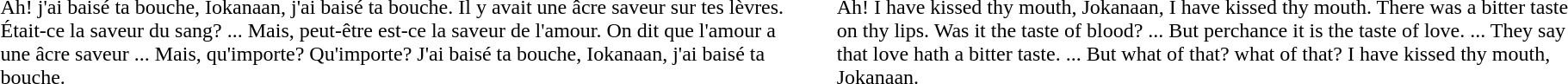<table border="0" cellspacing="0" cellpadding="5">
<tr>
<td></td>
<td></td>
<td>Ah! j'ai baisé ta bouche, Iokanaan, j'ai baisé ta bouche. Il y avait une âcre saveur sur tes  lèvres. Était-ce la saveur du sang? ... Mais, peut-être est-ce la saveur de l'amour. On dit que l'amour a une âcre saveur ... Mais, qu'importe? Qu'importe? J'ai baisé ta bouche, Iokanaan, j'ai baisé ta bouche.</td>
<td></td>
<td></td>
<td>Ah! I have kissed thy mouth, Jokanaan, I have kissed thy mouth. There was a bitter taste on thy lips. Was it the taste of blood?  ... But perchance it is the taste of love. ... They say that love hath a bitter taste. ... But what of that? what of that? I have kissed thy mouth, Jokanaan.</td>
<td></td>
</tr>
</table>
